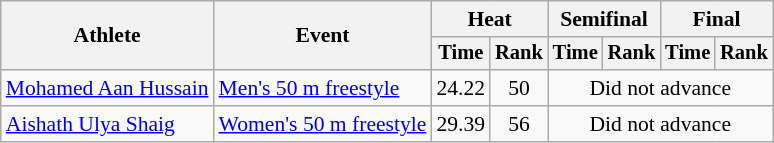<table class=wikitable style="font-size:90%">
<tr>
<th rowspan="2">Athlete</th>
<th rowspan="2">Event</th>
<th colspan="2">Heat</th>
<th colspan="2">Semifinal</th>
<th colspan="2">Final</th>
</tr>
<tr style="font-size:95%">
<th>Time</th>
<th>Rank</th>
<th>Time</th>
<th>Rank</th>
<th>Time</th>
<th>Rank</th>
</tr>
<tr align=center>
<td align=left><a href='#'>Mohamed Aan Hussain</a></td>
<td align=left><a href='#'>Men's 50 m freestyle</a></td>
<td>24.22</td>
<td>50</td>
<td colspan=4>Did not advance</td>
</tr>
<tr align=center>
<td align=left><a href='#'>Aishath Ulya Shaig</a></td>
<td align=left><a href='#'>Women's 50 m freestyle</a></td>
<td>29.39</td>
<td>56</td>
<td colspan=4>Did not advance</td>
</tr>
</table>
